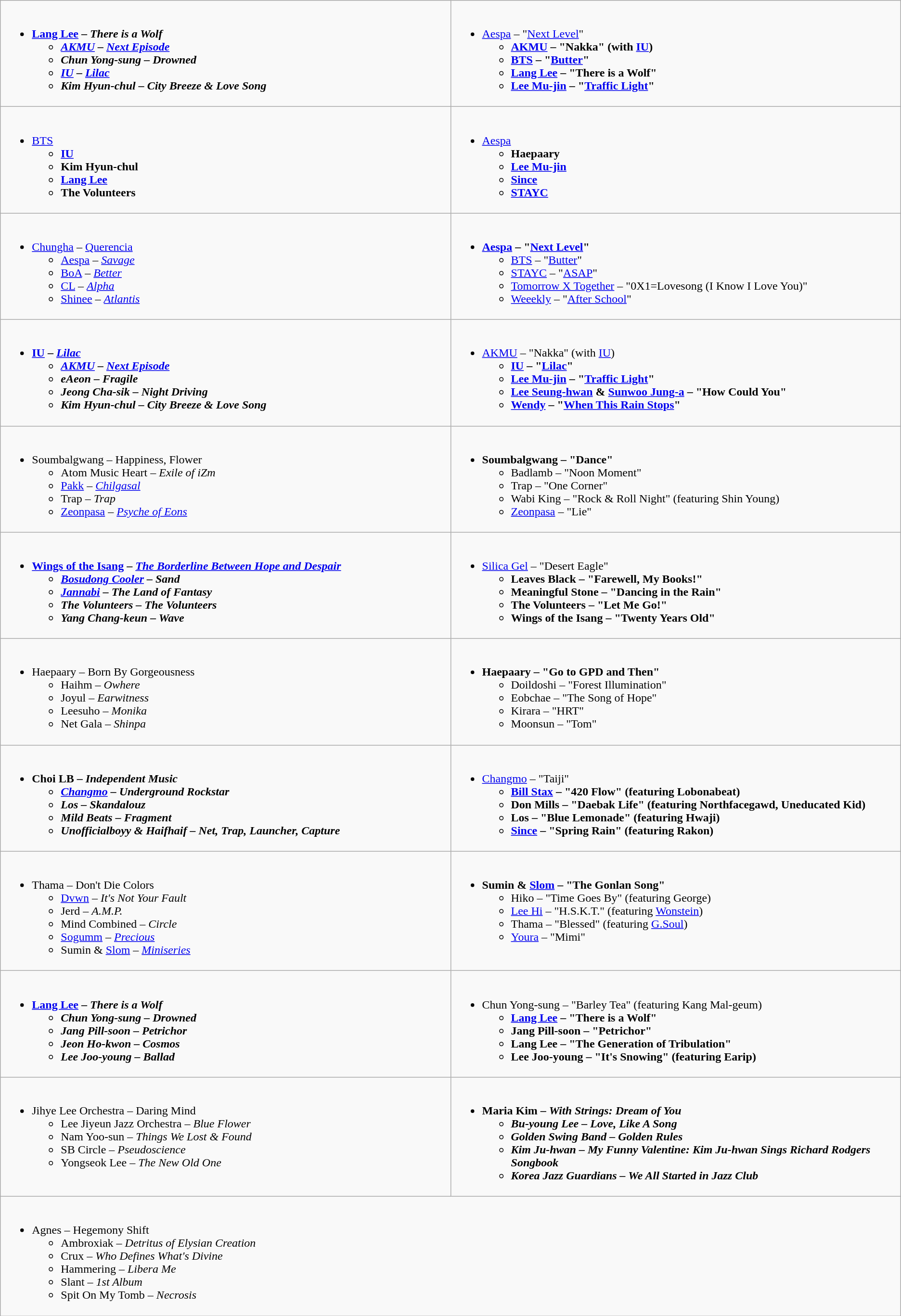<table class="wikitable">
<tr>
<td style="vertical-align:top;" width="50%"><br><ul><li><strong><a href='#'>Lang Lee</a> – <em>There is a Wolf<strong><em><ul><li><a href='#'>AKMU</a> – </em><a href='#'>Next Episode</a><em></li><li>Chun Yong-sung – </em>Drowned<em></li><li><a href='#'>IU</a> – </em><a href='#'>Lilac</a><em></li><li>Kim Hyun-chul – </em>City Breeze & Love Song<em></li></ul></li></ul></td>
<td style="vertical-align:top;" width="50%"><br><ul><li></strong><a href='#'>Aespa</a> – "<a href='#'>Next Level</a>"<strong><ul><li><a href='#'>AKMU</a> – "Nakka" (with <a href='#'>IU</a>)</li><li><a href='#'>BTS</a> – "<a href='#'>Butter</a>"</li><li><a href='#'>Lang Lee</a> – "There is a Wolf"</li><li><a href='#'>Lee Mu-jin</a> – "<a href='#'>Traffic Light</a>"</li></ul></li></ul></td>
</tr>
<tr>
<td style="vertical-align:top;" width="50%"><br><ul><li></strong><a href='#'>BTS</a><strong><ul><li><a href='#'>IU</a></li><li>Kim Hyun-chul</li><li><a href='#'>Lang Lee</a></li><li>The Volunteers</li></ul></li></ul></td>
<td style="vertical-align:top;" width="50%"><br><ul><li></strong><a href='#'>Aespa</a><strong><ul><li>Haepaary</li><li><a href='#'>Lee Mu-jin</a></li><li><a href='#'>Since</a></li><li><a href='#'>STAYC</a></li></ul></li></ul></td>
</tr>
<tr>
<td style="vertical-align:top;" width="50%"><br><ul><li></strong><a href='#'>Chungha</a> – </em><a href='#'>Querencia</a></em></strong><ul><li><a href='#'>Aespa</a> – <em><a href='#'>Savage</a></em></li><li><a href='#'>BoA</a> – <em><a href='#'>Better</a></em></li><li><a href='#'>CL</a> – <em><a href='#'>Alpha</a></em></li><li><a href='#'>Shinee</a> – <em><a href='#'>Atlantis</a></em></li></ul></li></ul></td>
<td style="vertical-align:top;" width="50%"><br><ul><li><strong><a href='#'>Aespa</a> – "<a href='#'>Next Level</a>"</strong><ul><li><a href='#'>BTS</a> – "<a href='#'>Butter</a>"</li><li><a href='#'>STAYC</a> – "<a href='#'>ASAP</a>"</li><li><a href='#'>Tomorrow X Together</a> – "0X1=Lovesong (I Know I Love You)"</li><li><a href='#'>Weeekly</a> – "<a href='#'>After School</a>"</li></ul></li></ul></td>
</tr>
<tr>
<td style="vertical-align:top;" width="50%"><br><ul><li><strong><a href='#'>IU</a> – <em><a href='#'>Lilac</a><strong><em><ul><li><a href='#'>AKMU</a> – </em><a href='#'>Next Episode</a><em></li><li>eAeon – </em>Fragile<em></li><li>Jeong Cha-sik – </em>Night Driving<em></li><li>Kim Hyun-chul – </em>City Breeze & Love Song<em></li></ul></li></ul></td>
<td style="vertical-align:top;" width="50%"><br><ul><li></strong><a href='#'>AKMU</a> – "Nakka" (with <a href='#'>IU</a>)<strong><ul><li><a href='#'>IU</a> – "<a href='#'>Lilac</a>"</li><li><a href='#'>Lee Mu-jin</a> – "<a href='#'>Traffic Light</a>"</li><li><a href='#'>Lee Seung-hwan</a> & <a href='#'>Sunwoo Jung-a</a> – "How Could You"</li><li><a href='#'>Wendy</a> – "<a href='#'>When This Rain Stops</a>"</li></ul></li></ul></td>
</tr>
<tr>
<td style="vertical-align:top;" width="50%"><br><ul><li></strong>Soumbalgwang – </em>Happiness, Flower</em></strong><ul><li>Atom Music Heart – <em>Exile of iZm</em></li><li><a href='#'>Pakk</a> – <em><a href='#'>Chilgasal</a></em></li><li>Trap – <em>Trap</em></li><li><a href='#'>Zeonpasa</a> – <em><a href='#'>Psyche of Eons</a></em></li></ul></li></ul></td>
<td style="vertical-align:top;" width="50%"><br><ul><li><strong>Soumbalgwang – "Dance"</strong><ul><li>Badlamb – "Noon Moment"</li><li>Trap – "One Corner"</li><li>Wabi King – "Rock & Roll Night" (featuring Shin Young)</li><li><a href='#'>Zeonpasa</a> – "Lie"</li></ul></li></ul></td>
</tr>
<tr>
<td style="vertical-align:top;" width="50%"><br><ul><li><strong><a href='#'>Wings of the Isang</a> – <em><a href='#'>The Borderline Between Hope and Despair</a><strong><em><ul><li><a href='#'>Bosudong Cooler</a> – </em>Sand<em></li><li><a href='#'>Jannabi</a> – </em>The Land of Fantasy<em></li><li>The Volunteers – </em>The Volunteers<em></li><li>Yang Chang-keun – </em>Wave<em></li></ul></li></ul></td>
<td style="vertical-align:top;" width="50%"><br><ul><li></strong><a href='#'>Silica Gel</a> – "Desert Eagle"<strong><ul><li>Leaves Black – "Farewell, My Books!"</li><li>Meaningful Stone – "Dancing in the Rain"</li><li>The Volunteers – "Let Me Go!"</li><li>Wings of the Isang – "Twenty Years Old"</li></ul></li></ul></td>
</tr>
<tr>
<td style="vertical-align:top;" width="50%"><br><ul><li></strong>Haepaary – </em>Born By Gorgeousness</em></strong><ul><li>Haihm – <em>Owhere</em></li><li>Joyul – <em>Earwitness</em></li><li>Leesuho – <em>Monika</em></li><li>Net Gala – <em>Shinpa</em></li></ul></li></ul></td>
<td style="vertical-align:top;" width="50%"><br><ul><li><strong>Haepaary – "Go to GPD and Then"</strong><ul><li>Doildoshi – "Forest Illumination"</li><li>Eobchae – "The Song of Hope"</li><li>Kirara – "HRT"</li><li>Moonsun – "Tom"</li></ul></li></ul></td>
</tr>
<tr>
<td style="vertical-align:top;" width="50%"><br><ul><li><strong>Choi LB – <em>Independent Music<strong><em><ul><li><a href='#'>Changmo</a> – </em>Underground Rockstar<em></li><li>Los – </em>Skandalouz<em></li><li>Mild Beats – </em>Fragment<em></li><li>Unofficialboyy & Haifhaif – </em>Net, Trap, Launcher, Capture<em></li></ul></li></ul></td>
<td style="vertical-align:top;" width="50%"><br><ul><li></strong><a href='#'>Changmo</a> – "Taiji"<strong><ul><li><a href='#'>Bill Stax</a> – "420 Flow" (featuring Lobonabeat)</li><li>Don Mills – "Daebak Life" (featuring Northfacegawd, Uneducated Kid)</li><li>Los – "Blue Lemonade" (featuring Hwaji)</li><li><a href='#'>Since</a> – "Spring Rain" (featuring Rakon)</li></ul></li></ul></td>
</tr>
<tr>
<td style="vertical-align:top;" width="50%"><br><ul><li></strong>Thama – </em>Don't Die Colors</em></strong><ul><li><a href='#'>Dvwn</a> – <em>It's Not Your Fault</em></li><li>Jerd – <em>A.M.P.</em></li><li>Mind Combined – <em>Circle</em></li><li><a href='#'>Sogumm</a> – <em><a href='#'>Precious</a></em></li><li>Sumin & <a href='#'>Slom</a> – <em><a href='#'>Miniseries</a></em></li></ul></li></ul></td>
<td style="vertical-align:top" width="50%"><br><ul><li><strong>Sumin & <a href='#'>Slom</a> – "The Gonlan Song"</strong><ul><li>Hiko – "Time Goes By" (featuring George)</li><li><a href='#'>Lee Hi</a> – "H.S.K.T." (featuring <a href='#'>Wonstein</a>)</li><li>Thama – "Blessed" (featuring <a href='#'>G.Soul</a>)</li><li><a href='#'>Youra</a> – "Mimi"</li></ul></li></ul></td>
</tr>
<tr>
<td style="vertical-align:top;" width="50%"><br><ul><li><strong><a href='#'>Lang Lee</a> – <em>There is a Wolf<strong><em><ul><li>Chun Yong-sung – </em>Drowned<em></li><li>Jang Pill-soon – </em>Petrichor<em></li><li>Jeon Ho-kwon – </em>Cosmos<em></li><li>Lee Joo-young – </em>Ballad<em></li></ul></li></ul></td>
<td style="vertical-align:top;" width="50%"><br><ul><li></strong>Chun Yong-sung – "Barley Tea" (featuring Kang Mal-geum)<strong><ul><li><a href='#'>Lang Lee</a> – "There is a Wolf"</li><li>Jang Pill-soon – "Petrichor"</li><li>Lang Lee – "The Generation of Tribulation"</li><li>Lee Joo-young – "It's Snowing" (featuring Earip)</li></ul></li></ul></td>
</tr>
<tr>
<td style="vertical-align:top;" width="50%"><br><ul><li></strong>Jihye Lee Orchestra – </em>Daring Mind</em></strong><ul><li>Lee Jiyeun Jazz Orchestra – <em>Blue Flower</em></li><li>Nam Yoo-sun – <em>Things We Lost & Found</em></li><li>SB Circle – <em>Pseudoscience</em></li><li>Yongseok Lee – <em>The New Old One</em></li></ul></li></ul></td>
<td style="vertical-align:top;" width="50%"><br><ul><li><strong>Maria Kim – <em>With Strings: Dream of You<strong><em><ul><li>Bu-young Lee – </em>Love, Like A Song<em></li><li>Golden Swing Band – </em>Golden Rules<em></li><li>Kim Ju-hwan – </em>My Funny Valentine: Kim Ju-hwan Sings Richard Rodgers Songbook<em></li><li>Korea Jazz Guardians – </em>We All Started in Jazz Club<em></li></ul></li></ul></td>
</tr>
<tr>
<td colspan="2"><br><ul><li></strong>Agnes – </em>Hegemony Shift</em></strong><ul><li>Ambroxiak – <em>Detritus of Elysian Creation</em></li><li>Crux – <em>Who Defines What's Divine</em></li><li>Hammering – <em>Libera Me</em></li><li>Slant – <em>1st Album</em></li><li>Spit On My Tomb – <em>Necrosis</em></li></ul></li></ul></td>
</tr>
</table>
